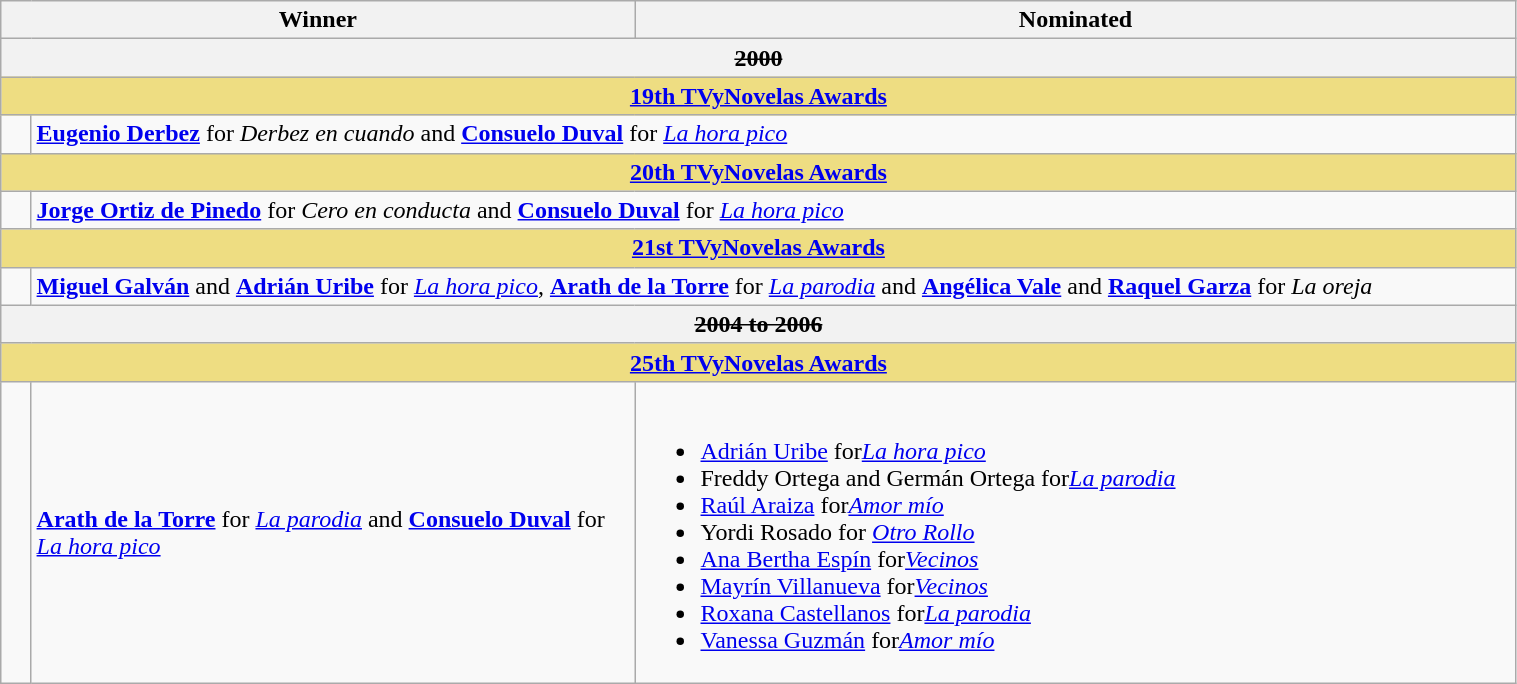<table class="wikitable" width=80%>
<tr align=center>
<th width="150px;" colspan=2; align="center">Winner</th>
<th width="580px;" align="center">Nominated</th>
</tr>
<tr>
<th colspan=9 align="center"><s>2000</s></th>
</tr>
<tr>
<th colspan=9 style="background:#EEDD82;"  align="center"><strong><a href='#'>19th TVyNovelas Awards</a></strong></th>
</tr>
<tr>
<td width=2%></td>
<td colspan=2><strong><a href='#'>Eugenio Derbez</a></strong> for <em>Derbez en cuando</em> and <strong><a href='#'>Consuelo Duval</a></strong> for <em><a href='#'>La hora pico</a></em></td>
</tr>
<tr>
<th colspan=9 style="background:#EEDD82;"  align="center"><strong><a href='#'>20th TVyNovelas Awards</a></strong></th>
</tr>
<tr>
<td width=2%></td>
<td colspan=2><strong><a href='#'>Jorge Ortiz de Pinedo</a></strong> for <em>Cero en conducta</em> and <strong><a href='#'>Consuelo Duval</a></strong> for <em><a href='#'>La hora pico</a></em></td>
</tr>
<tr>
<th colspan=9 style="background:#EEDD82;"  align="center"><strong><a href='#'>21st TVyNovelas Awards</a></strong></th>
</tr>
<tr>
<td width=2%></td>
<td colspan=2><strong><a href='#'>Miguel Galván</a></strong> and <strong><a href='#'>Adrián Uribe</a></strong> for <em><a href='#'>La hora pico</a></em>, <strong><a href='#'>Arath de la Torre</a></strong> for <em><a href='#'>La parodia</a></em> and <strong><a href='#'>Angélica Vale</a></strong> and <strong><a href='#'>Raquel Garza</a></strong> for <em>La oreja</em></td>
</tr>
<tr>
<th colspan=9  align="center"><s>2004 to 2006</s></th>
</tr>
<tr>
<th colspan=9 style="background:#EEDD82;"  align="center"><strong><a href='#'>25th TVyNovelas Awards</a></strong></th>
</tr>
<tr>
<td width=2%></td>
<td><strong><a href='#'>Arath de la Torre</a></strong> for <em><a href='#'>La parodia</a></em> and <strong><a href='#'>Consuelo Duval</a></strong> for <em><a href='#'>La hora pico</a></em></td>
<td><br><ul><li><a href='#'>Adrián Uribe</a> for<em><a href='#'>La hora pico</a></em></li><li>Freddy Ortega and Germán Ortega for<em><a href='#'>La parodia</a></em></li><li><a href='#'>Raúl Araiza</a> for<em><a href='#'>Amor mío</a></em></li><li>Yordi Rosado for<em> <a href='#'>Otro Rollo</a></em></li><li><a href='#'>Ana Bertha Espín</a> for<em><a href='#'>Vecinos</a></em></li><li><a href='#'>Mayrín Villanueva</a> for<em><a href='#'>Vecinos</a></em></li><li><a href='#'>Roxana Castellanos</a> for<em><a href='#'>La parodia</a></em></li><li><a href='#'>Vanessa Guzmán</a> for<em><a href='#'>Amor mío</a></em></li></ul></td>
</tr>
</table>
